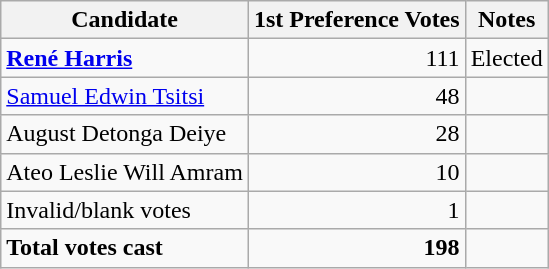<table class=wikitable style=text-align:left>
<tr>
<th>Candidate</th>
<th>1st Preference Votes</th>
<th>Notes</th>
</tr>
<tr>
<td><strong><a href='#'>René Harris</a></strong></td>
<td align=right>111</td>
<td>Elected</td>
</tr>
<tr>
<td><a href='#'>Samuel Edwin Tsitsi</a></td>
<td align=right>48</td>
<td></td>
</tr>
<tr>
<td>August Detonga Deiye</td>
<td align=right>28</td>
<td></td>
</tr>
<tr>
<td>Ateo Leslie Will Amram</td>
<td align=right>10</td>
<td></td>
</tr>
<tr>
<td>Invalid/blank votes</td>
<td align=right>1</td>
<td></td>
</tr>
<tr>
<td><strong>Total votes cast</strong></td>
<td align=right><strong>198</strong></td>
</tr>
</table>
